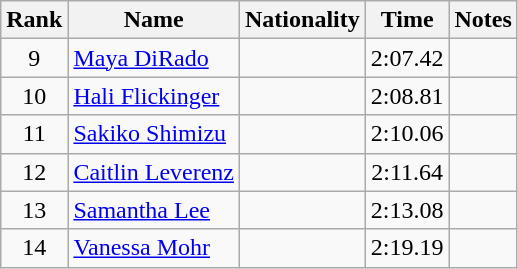<table class="wikitable sortable" style="text-align:center">
<tr>
<th>Rank</th>
<th>Name</th>
<th>Nationality</th>
<th>Time</th>
<th>Notes</th>
</tr>
<tr>
<td>9</td>
<td align=left><a href='#'>Maya DiRado</a></td>
<td align=left></td>
<td>2:07.42</td>
<td></td>
</tr>
<tr>
<td>10</td>
<td align=left><a href='#'>Hali Flickinger</a></td>
<td align=left></td>
<td>2:08.81</td>
<td></td>
</tr>
<tr>
<td>11</td>
<td align=left><a href='#'>Sakiko Shimizu</a></td>
<td align=left></td>
<td>2:10.06</td>
<td></td>
</tr>
<tr>
<td>12</td>
<td align=left><a href='#'>Caitlin Leverenz</a></td>
<td align=left></td>
<td>2:11.64</td>
<td></td>
</tr>
<tr>
<td>13</td>
<td align=left><a href='#'>Samantha Lee</a></td>
<td align=left></td>
<td>2:13.08</td>
<td></td>
</tr>
<tr>
<td>14</td>
<td align=left><a href='#'>Vanessa Mohr</a></td>
<td align=left></td>
<td>2:19.19</td>
<td></td>
</tr>
</table>
